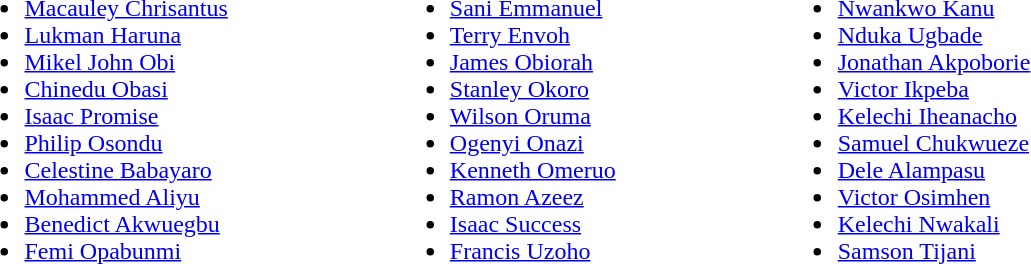<table>
<tr>
<td valign="top"><br><ul><li><a href='#'>Macauley Chrisantus</a></li><li><a href='#'>Lukman Haruna</a></li><li><a href='#'>Mikel John Obi</a></li><li><a href='#'>Chinedu Obasi</a></li><li><a href='#'>Isaac Promise</a></li><li><a href='#'>Philip Osondu</a></li><li><a href='#'>Celestine Babayaro</a></li><li><a href='#'>Mohammed Aliyu</a></li><li><a href='#'>Benedict Akwuegbu</a></li><li><a href='#'>Femi Opabunmi</a></li></ul></td>
<td width="100"> </td>
<td valign="top"><br><ul><li><a href='#'>Sani Emmanuel</a></li><li><a href='#'>Terry Envoh</a></li><li><a href='#'>James Obiorah</a></li><li><a href='#'>Stanley Okoro</a></li><li><a href='#'>Wilson Oruma</a></li><li><a href='#'>Ogenyi Onazi</a></li><li><a href='#'>Kenneth Omeruo</a></li><li><a href='#'>Ramon Azeez</a></li><li><a href='#'>Isaac Success</a></li><li><a href='#'>Francis Uzoho</a></li></ul></td>
<td width="100"> </td>
<td valign="top"><br><ul><li><a href='#'>Nwankwo Kanu</a></li><li><a href='#'>Nduka Ugbade</a></li><li><a href='#'>Jonathan Akpoborie</a></li><li><a href='#'>Victor Ikpeba</a></li><li><a href='#'>Kelechi Iheanacho</a></li><li><a href='#'>Samuel Chukwueze</a></li><li><a href='#'>Dele Alampasu</a></li><li><a href='#'>Victor Osimhen</a></li><li><a href='#'>Kelechi Nwakali</a></li><li><a href='#'>Samson Tijani</a></li></ul></td>
</tr>
</table>
